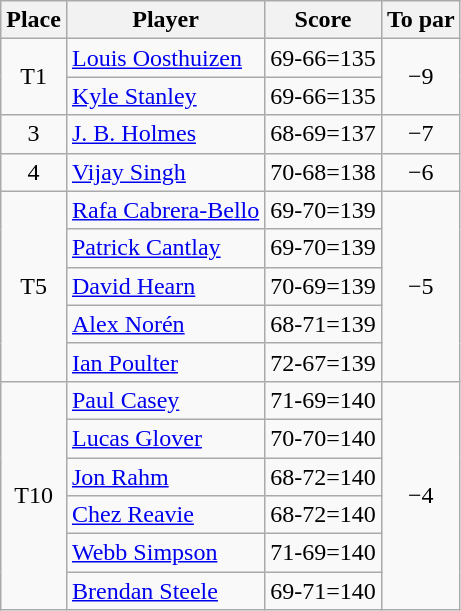<table class="wikitable">
<tr>
<th>Place</th>
<th>Player</th>
<th>Score</th>
<th>To par</th>
</tr>
<tr>
<td rowspan=2 align=center>T1</td>
<td> <a href='#'>Louis Oosthuizen</a></td>
<td>69-66=135</td>
<td rowspan=2 align=center>−9</td>
</tr>
<tr>
<td> <a href='#'>Kyle Stanley</a></td>
<td>69-66=135</td>
</tr>
<tr>
<td align=center>3</td>
<td> <a href='#'>J. B. Holmes</a></td>
<td>68-69=137</td>
<td align=center>−7</td>
</tr>
<tr>
<td align=center>4</td>
<td> <a href='#'>Vijay Singh</a></td>
<td>70-68=138</td>
<td align=center>−6</td>
</tr>
<tr>
<td rowspan=5 align=center>T5</td>
<td> <a href='#'>Rafa Cabrera-Bello</a></td>
<td>69-70=139</td>
<td rowspan=5 align=center>−5</td>
</tr>
<tr>
<td> <a href='#'>Patrick Cantlay</a></td>
<td>69-70=139</td>
</tr>
<tr>
<td> <a href='#'>David Hearn</a></td>
<td>70-69=139</td>
</tr>
<tr>
<td> <a href='#'>Alex Norén</a></td>
<td>68-71=139</td>
</tr>
<tr>
<td> <a href='#'>Ian Poulter</a></td>
<td>72-67=139</td>
</tr>
<tr>
<td rowspan=6 align=center>T10</td>
<td> <a href='#'>Paul Casey</a></td>
<td>71-69=140</td>
<td rowspan=6 align=center>−4</td>
</tr>
<tr>
<td> <a href='#'>Lucas Glover</a></td>
<td>70-70=140</td>
</tr>
<tr>
<td> <a href='#'>Jon Rahm</a></td>
<td>68-72=140</td>
</tr>
<tr>
<td> <a href='#'>Chez Reavie</a></td>
<td>68-72=140</td>
</tr>
<tr>
<td> <a href='#'>Webb Simpson</a></td>
<td>71-69=140</td>
</tr>
<tr>
<td> <a href='#'>Brendan Steele</a></td>
<td>69-71=140</td>
</tr>
</table>
